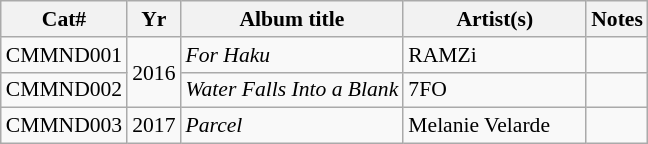<table class="wikitable sortable" style="text-align:left;font-size:90%;">
<tr>
<th>Cat#</th>
<th data-sort-type="date;">Yr</th>
<th>Album title</th>
<th style="width:8em;">Artist(s)</th>
<th>Notes</th>
</tr>
<tr>
<td>CMMND001</td>
<td rowspan="2">2016</td>
<td><em>For Haku </em></td>
<td>RAMZi</td>
<td></td>
</tr>
<tr>
<td>CMMND002</td>
<td><em>  Water Falls Into a Blank </em></td>
<td>7FO</td>
<td></td>
</tr>
<tr>
<td>CMMND003</td>
<td>2017</td>
<td><em>Parcel  </em></td>
<td>Melanie Velarde</td>
<td></td>
</tr>
</table>
